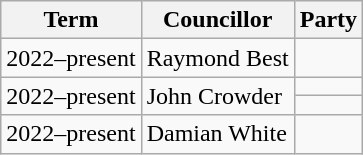<table class="wikitable">
<tr>
<th>Term</th>
<th>Councillor</th>
<th colspan=2>Party</th>
</tr>
<tr>
<td>2022–present</td>
<td>Raymond Best</td>
<td></td>
</tr>
<tr>
<td rowspan=2>2022–present</td>
<td rowspan=2>John Crowder</td>
<td></td>
</tr>
<tr>
<td></td>
</tr>
<tr>
<td>2022–present</td>
<td>Damian White</td>
<td></td>
</tr>
</table>
